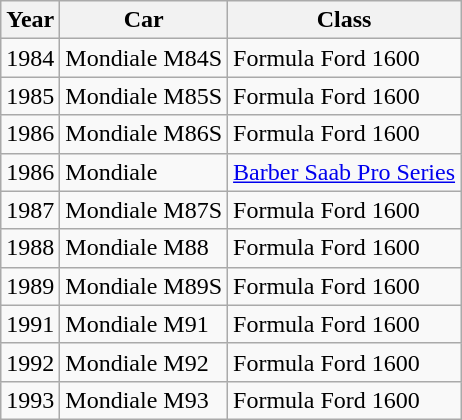<table class="wikitable">
<tr>
<th>Year</th>
<th>Car</th>
<th>Class</th>
</tr>
<tr>
<td>1984</td>
<td>Mondiale M84S</td>
<td>Formula Ford 1600</td>
</tr>
<tr>
<td>1985</td>
<td>Mondiale M85S</td>
<td>Formula Ford 1600</td>
</tr>
<tr>
<td>1986</td>
<td>Mondiale M86S</td>
<td>Formula Ford 1600</td>
</tr>
<tr>
<td>1986</td>
<td>Mondiale</td>
<td><a href='#'>Barber Saab Pro Series</a></td>
</tr>
<tr>
<td>1987</td>
<td>Mondiale M87S</td>
<td>Formula Ford 1600</td>
</tr>
<tr>
<td>1988</td>
<td>Mondiale M88</td>
<td>Formula Ford 1600</td>
</tr>
<tr>
<td>1989</td>
<td>Mondiale M89S</td>
<td>Formula Ford 1600</td>
</tr>
<tr>
<td>1991</td>
<td>Mondiale M91</td>
<td>Formula Ford 1600</td>
</tr>
<tr>
<td>1992</td>
<td>Mondiale M92</td>
<td>Formula Ford 1600</td>
</tr>
<tr>
<td>1993</td>
<td>Mondiale M93</td>
<td>Formula Ford 1600</td>
</tr>
</table>
